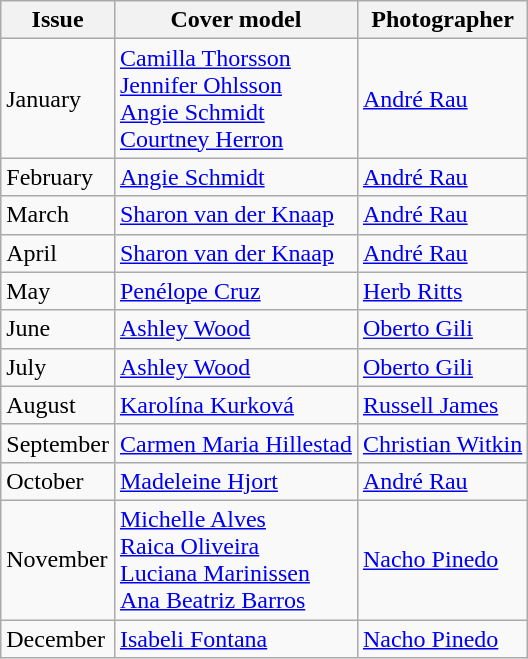<table class="wikitable">
<tr>
<th>Issue</th>
<th>Cover model</th>
<th>Photographer</th>
</tr>
<tr>
<td>January</td>
<td><a href='#'>Camilla Thorsson</a><br><a href='#'>Jennifer Ohlsson</a><br><a href='#'>Angie Schmidt</a><br><a href='#'>Courtney Herron</a></td>
<td><a href='#'>André Rau</a></td>
</tr>
<tr>
<td>February</td>
<td><a href='#'>Angie Schmidt</a></td>
<td><a href='#'>André Rau</a></td>
</tr>
<tr>
<td>March</td>
<td><a href='#'>Sharon van der Knaap</a></td>
<td><a href='#'>André Rau</a></td>
</tr>
<tr>
<td>April</td>
<td><a href='#'>Sharon van der Knaap</a></td>
<td><a href='#'>André Rau</a></td>
</tr>
<tr>
<td>May</td>
<td><a href='#'>Penélope Cruz</a></td>
<td><a href='#'>Herb Ritts</a></td>
</tr>
<tr>
<td>June</td>
<td><a href='#'>Ashley Wood</a></td>
<td><a href='#'>Oberto Gili</a></td>
</tr>
<tr>
<td>July</td>
<td><a href='#'>Ashley Wood</a></td>
<td><a href='#'>Oberto Gili</a></td>
</tr>
<tr>
<td>August</td>
<td><a href='#'>Karolína Kurková</a></td>
<td><a href='#'>Russell James</a></td>
</tr>
<tr>
<td>September</td>
<td><a href='#'>Carmen Maria Hillestad</a></td>
<td><a href='#'>Christian Witkin</a></td>
</tr>
<tr>
<td>October</td>
<td><a href='#'>Madeleine Hjort</a></td>
<td><a href='#'>André Rau</a></td>
</tr>
<tr>
<td>November</td>
<td><a href='#'>Michelle Alves</a><br><a href='#'>Raica Oliveira</a><br><a href='#'>Luciana Marinissen</a><br><a href='#'>Ana Beatriz Barros</a></td>
<td><a href='#'>Nacho Pinedo</a></td>
</tr>
<tr>
<td>December</td>
<td><a href='#'>Isabeli Fontana</a></td>
<td><a href='#'>Nacho Pinedo</a></td>
</tr>
</table>
